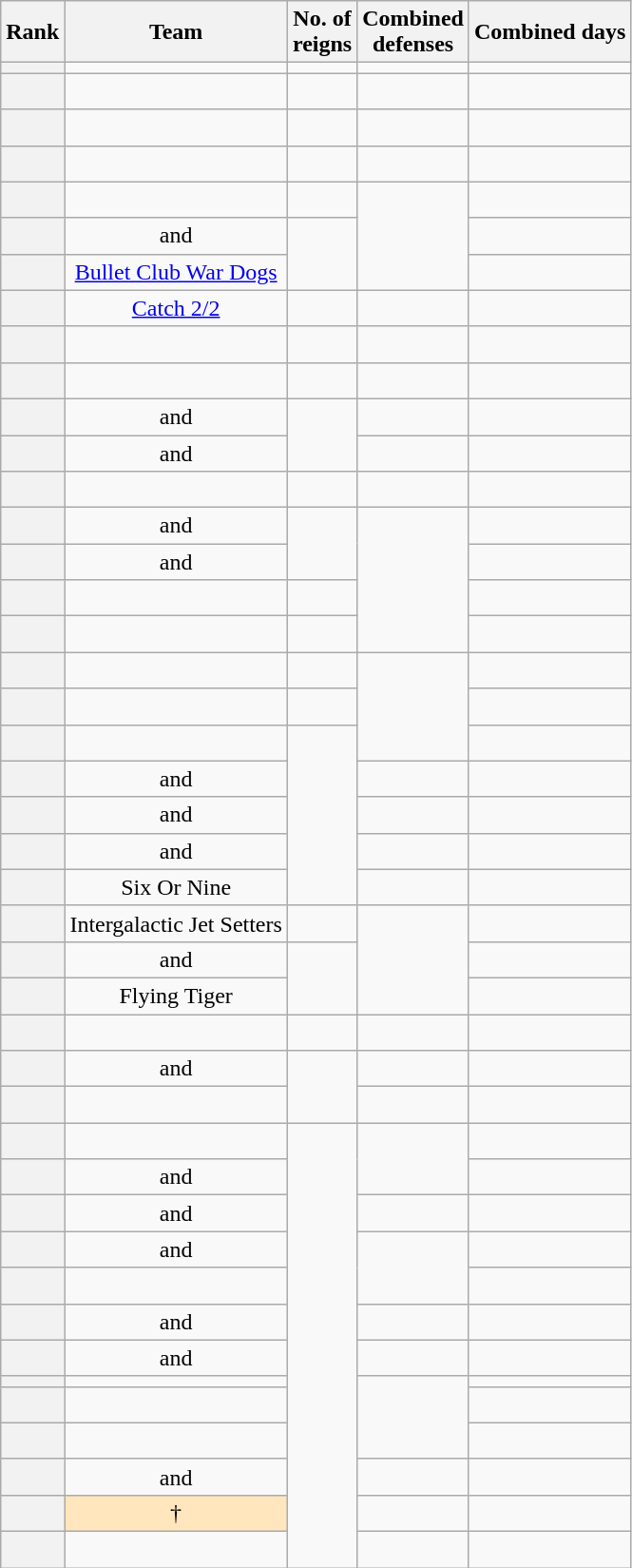<table class="wikitable sortable" style="text-align:center;">
<tr>
<th>Rank</th>
<th>Team</th>
<th>No. of<br>reigns</th>
<th>Combined<br>defenses</th>
<th>Combined days</th>
</tr>
<tr>
<th></th>
<td></td>
<td></td>
<td></td>
<td></td>
</tr>
<tr>
<th></th>
<td><br></td>
<td></td>
<td></td>
<td></td>
</tr>
<tr>
<th></th>
<td><br></td>
<td></td>
<td></td>
<td></td>
</tr>
<tr>
<th></th>
<td><br></td>
<td></td>
<td></td>
<td></td>
</tr>
<tr>
<th></th>
<td><br></td>
<td></td>
<td rowspan=3></td>
<td></td>
</tr>
<tr>
<th></th>
<td> and </td>
<td rowspan=2></td>
<td></td>
</tr>
<tr>
<th></th>
<td><a href='#'>Bullet Club War Dogs</a><br></td>
<td></td>
</tr>
<tr>
<th></th>
<td><a href='#'>Catch 2/2</a><br></td>
<td></td>
<td></td>
<td></td>
</tr>
<tr>
<th></th>
<td><br></td>
<td></td>
<td></td>
<td></td>
</tr>
<tr>
<th></th>
<td><br></td>
<td></td>
<td></td>
<td></td>
</tr>
<tr>
<th></th>
<td> and </td>
<td rowspan=2></td>
<td></td>
<td></td>
</tr>
<tr>
<th></th>
<td> and </td>
<td></td>
<td></td>
</tr>
<tr>
<th></th>
<td><br></td>
<td></td>
<td></td>
<td></td>
</tr>
<tr>
<th></th>
<td> and </td>
<td rowspan=2></td>
<td rowspan=4></td>
<td></td>
</tr>
<tr>
<th></th>
<td> and </td>
<td></td>
</tr>
<tr>
<th></th>
<td><br></td>
<td></td>
<td></td>
</tr>
<tr>
<th></th>
<td><br></td>
<td></td>
<td></td>
</tr>
<tr>
<th></th>
<td><br></td>
<td></td>
<td rowspan=3></td>
<td></td>
</tr>
<tr>
<th></th>
<td><br></td>
<td></td>
<td></td>
</tr>
<tr>
<th></th>
<td><br></td>
<td rowspan=5></td>
<td></td>
</tr>
<tr>
<th></th>
<td> and </td>
<td></td>
<td></td>
</tr>
<tr>
<th></th>
<td> and </td>
<td></td>
<td></td>
</tr>
<tr>
<th></th>
<td> and </td>
<td></td>
<td></td>
</tr>
<tr>
<th></th>
<td>Six Or Nine<br></td>
<td></td>
<td></td>
</tr>
<tr>
<th></th>
<td>Intergalactic Jet Setters<br></td>
<td></td>
<td rowspan=3></td>
<td></td>
</tr>
<tr>
<th></th>
<td> and </td>
<td rowspan=2></td>
<td></td>
</tr>
<tr>
<th></th>
<td>Flying Tiger<br></td>
<td></td>
</tr>
<tr>
<th></th>
<td><br></td>
<td></td>
<td></td>
<td></td>
</tr>
<tr>
<th></th>
<td> and </td>
<td rowspan=2></td>
<td></td>
<td></td>
</tr>
<tr>
<th></th>
<td><br></td>
<td></td>
<td></td>
</tr>
<tr>
<th></th>
<td><br></td>
<td rowspan=13></td>
<td rowspan=2></td>
<td></td>
</tr>
<tr>
<th></th>
<td> and </td>
<td></td>
</tr>
<tr>
<th></th>
<td> and </td>
<td></td>
<td></td>
</tr>
<tr>
<th></th>
<td> and </td>
<td rowspan=2></td>
<td></td>
</tr>
<tr>
<th></th>
<td><br></td>
<td></td>
</tr>
<tr>
<th></th>
<td> and </td>
<td></td>
<td></td>
</tr>
<tr>
<th></th>
<td> and </td>
<td></td>
<td></td>
</tr>
<tr>
<th></th>
<td></td>
<td rowspan=3></td>
<td></td>
</tr>
<tr>
<th></th>
<td><br></td>
<td></td>
</tr>
<tr>
<th></th>
<td><br></td>
<td></td>
</tr>
<tr>
<th></th>
<td> and </td>
<td></td>
<td></td>
</tr>
<tr>
<th></th>
<td style="background-color:#FFE6BD"> †</td>
<td></td>
<td></td>
</tr>
<tr>
<th></th>
<td><br></td>
<td></td>
<td></td>
</tr>
</table>
